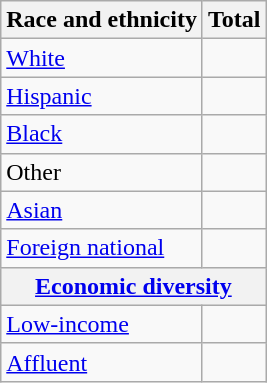<table class="wikitable floatright sortable collapsible"; text-align:right; font-size:80%;">
<tr>
<th>Race and ethnicity</th>
<th colspan="2" data-sort-type=number>Total</th>
</tr>
<tr>
<td><a href='#'>White</a></td>
<td align=right></td>
</tr>
<tr>
<td><a href='#'>Hispanic</a></td>
<td align=right></td>
</tr>
<tr>
<td><a href='#'>Black</a></td>
<td align=right></td>
</tr>
<tr>
<td>Other</td>
<td align=right></td>
</tr>
<tr>
<td><a href='#'>Asian</a></td>
<td align=right></td>
</tr>
<tr>
<td><a href='#'>Foreign national</a></td>
<td align=right></td>
</tr>
<tr>
<th colspan="4" data-sort-type=number><a href='#'>Economic diversity</a></th>
</tr>
<tr>
<td><a href='#'>Low-income</a></td>
<td align=right></td>
</tr>
<tr>
<td><a href='#'>Affluent</a></td>
<td align=right></td>
</tr>
</table>
